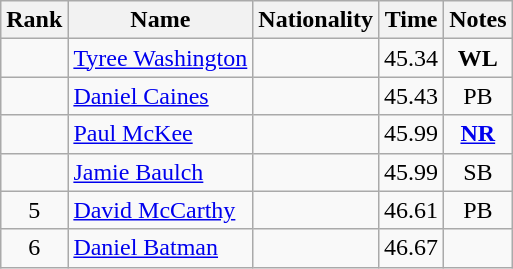<table class="wikitable sortable" style="text-align:center">
<tr>
<th>Rank</th>
<th>Name</th>
<th>Nationality</th>
<th>Time</th>
<th>Notes</th>
</tr>
<tr>
<td></td>
<td align="left"><a href='#'>Tyree Washington</a></td>
<td align=left></td>
<td>45.34</td>
<td><strong>WL</strong></td>
</tr>
<tr>
<td></td>
<td align="left"><a href='#'>Daniel Caines</a></td>
<td align=left></td>
<td>45.43</td>
<td>PB</td>
</tr>
<tr>
<td></td>
<td align="left"><a href='#'>Paul McKee</a></td>
<td align=left></td>
<td>45.99</td>
<td><strong><a href='#'>NR</a></strong></td>
</tr>
<tr>
<td></td>
<td align="left"><a href='#'>Jamie Baulch</a></td>
<td align=left></td>
<td>45.99</td>
<td>SB</td>
</tr>
<tr>
<td>5</td>
<td align="left"><a href='#'>David McCarthy</a></td>
<td align=left></td>
<td>46.61</td>
<td>PB</td>
</tr>
<tr>
<td>6</td>
<td align="left"><a href='#'>Daniel Batman</a></td>
<td align=left></td>
<td>46.67</td>
<td></td>
</tr>
</table>
